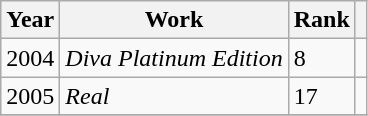<table class="wikitable plainrowheaders sortable" style="margin-right: 0;">
<tr>
<th scope="col">Year</th>
<th scope="col">Work</th>
<th scope="col">Rank</th>
<th scope="col" class="unsortable"></th>
</tr>
<tr>
<td rowspan=1>2004</td>
<td rowspan=1><em> Diva Platinum Edition </em></td>
<td>8</td>
<td style="text-align:center;"></td>
</tr>
<tr>
<td rowspan=1>2005</td>
<td rowspan=1><em> Real </em></td>
<td>17</td>
<td style="text-align:center;"></td>
</tr>
<tr>
</tr>
</table>
